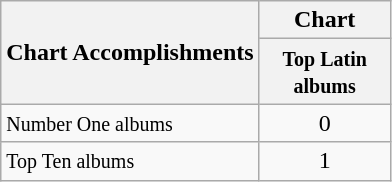<table class="wikitable">
<tr>
<th rowspan="2">Chart Accomplishments</th>
<th colspan="1">Chart</th>
</tr>
<tr>
<th width="80"><small>Top Latin albums</small></th>
</tr>
<tr>
<td><small>Number One albums</small></td>
<td align="center">0</td>
</tr>
<tr>
<td><small>Top Ten albums</small></td>
<td align="center">1</td>
</tr>
</table>
